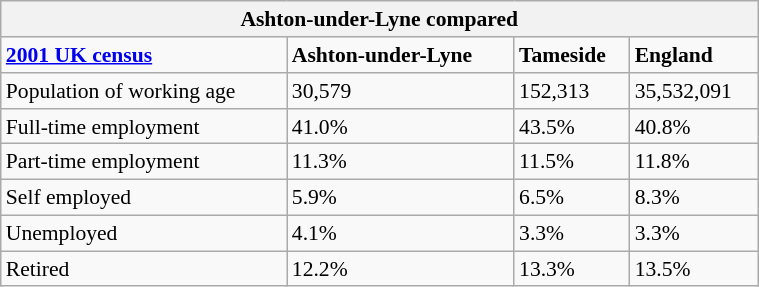<table class="wikitable" style="float: right; margin-left: 1em; width: 40%; font-size: 90%;" cellspacing="5">
<tr>
<th colspan="4"><strong>Ashton-under-Lyne compared</strong></th>
</tr>
<tr>
<td><strong><a href='#'>2001 UK census</a></strong></td>
<td><strong>Ashton-under-Lyne</strong></td>
<td><strong>Tameside</strong></td>
<td><strong>England</strong></td>
</tr>
<tr>
<td>Population of working age</td>
<td>30,579</td>
<td>152,313</td>
<td>35,532,091</td>
</tr>
<tr>
<td>Full-time employment</td>
<td>41.0%</td>
<td>43.5%</td>
<td>40.8%</td>
</tr>
<tr>
<td>Part-time employment</td>
<td>11.3%</td>
<td>11.5%</td>
<td>11.8%</td>
</tr>
<tr>
<td>Self employed</td>
<td>5.9%</td>
<td>6.5%</td>
<td>8.3%</td>
</tr>
<tr>
<td>Unemployed</td>
<td>4.1%</td>
<td>3.3%</td>
<td>3.3%</td>
</tr>
<tr>
<td>Retired</td>
<td>12.2%</td>
<td>13.3%</td>
<td>13.5%</td>
</tr>
</table>
